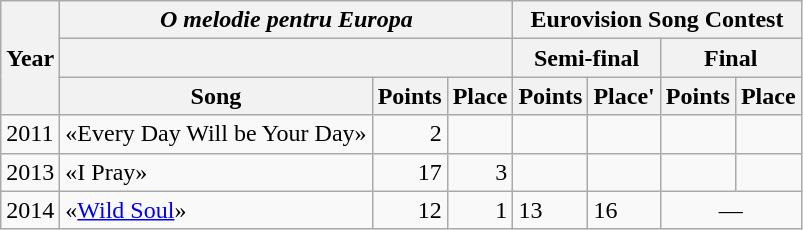<table class="wikitable">
<tr>
<th rowspan="3">Year</th>
<th colspan="3"><em>O melodie pentru Europa</em></th>
<th colspan="4">Eurovision Song Contest</th>
</tr>
<tr>
<th colspan="3"></th>
<th colspan="2">Semi-final</th>
<th colspan="2">Final</th>
</tr>
<tr>
<th>Song</th>
<th>Points</th>
<th>Place</th>
<th>Points</th>
<th>Place'</th>
<th>Points</th>
<th>Place</th>
</tr>
<tr>
<td>2011</td>
<td>«Every Day Will be Your Day»</td>
<td align=right>2</td>
<td></td>
<td></td>
<td></td>
<td></td>
<td></td>
</tr>
<tr>
<td>2013</td>
<td>«I Pray»</td>
<td align=right>17</td>
<td align=right>3</td>
<td></td>
<td></td>
<td></td>
<td></td>
</tr>
<tr>
<td>2014</td>
<td>«<a href='#'>Wild Soul</a>»</td>
<td align=right>12</td>
<td align=right>1</td>
<td>13</td>
<td>16</td>
<td align=center colspan="2">—</td>
</tr>
</table>
